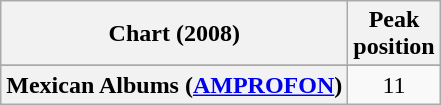<table class="wikitable sortable plainrowheaders" style="text-align:center">
<tr>
<th scope="col">Chart (2008)</th>
<th scope="col">Peak<br>position</th>
</tr>
<tr>
</tr>
<tr>
</tr>
<tr>
</tr>
<tr>
<th scope="row">Mexican Albums (<a href='#'>AMPROFON</a>)</th>
<td>11</td>
</tr>
</table>
